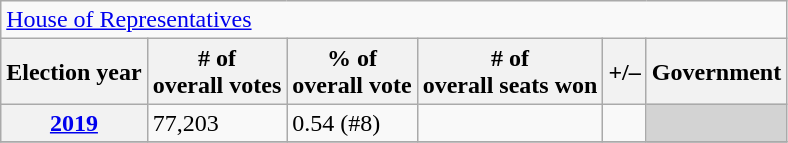<table class=wikitable>
<tr>
<td colspan=6><a href='#'>House of Representatives</a></td>
</tr>
<tr>
<th>Election year</th>
<th># of<br>overall votes</th>
<th>% of<br>overall vote</th>
<th># of<br>overall seats won</th>
<th>+/–</th>
<th>Government</th>
</tr>
<tr>
<th><a href='#'>2019</a></th>
<td>77,203</td>
<td>0.54 (#8)</td>
<td></td>
<td></td>
<td bgcolor=lightgrey></td>
</tr>
<tr>
</tr>
</table>
